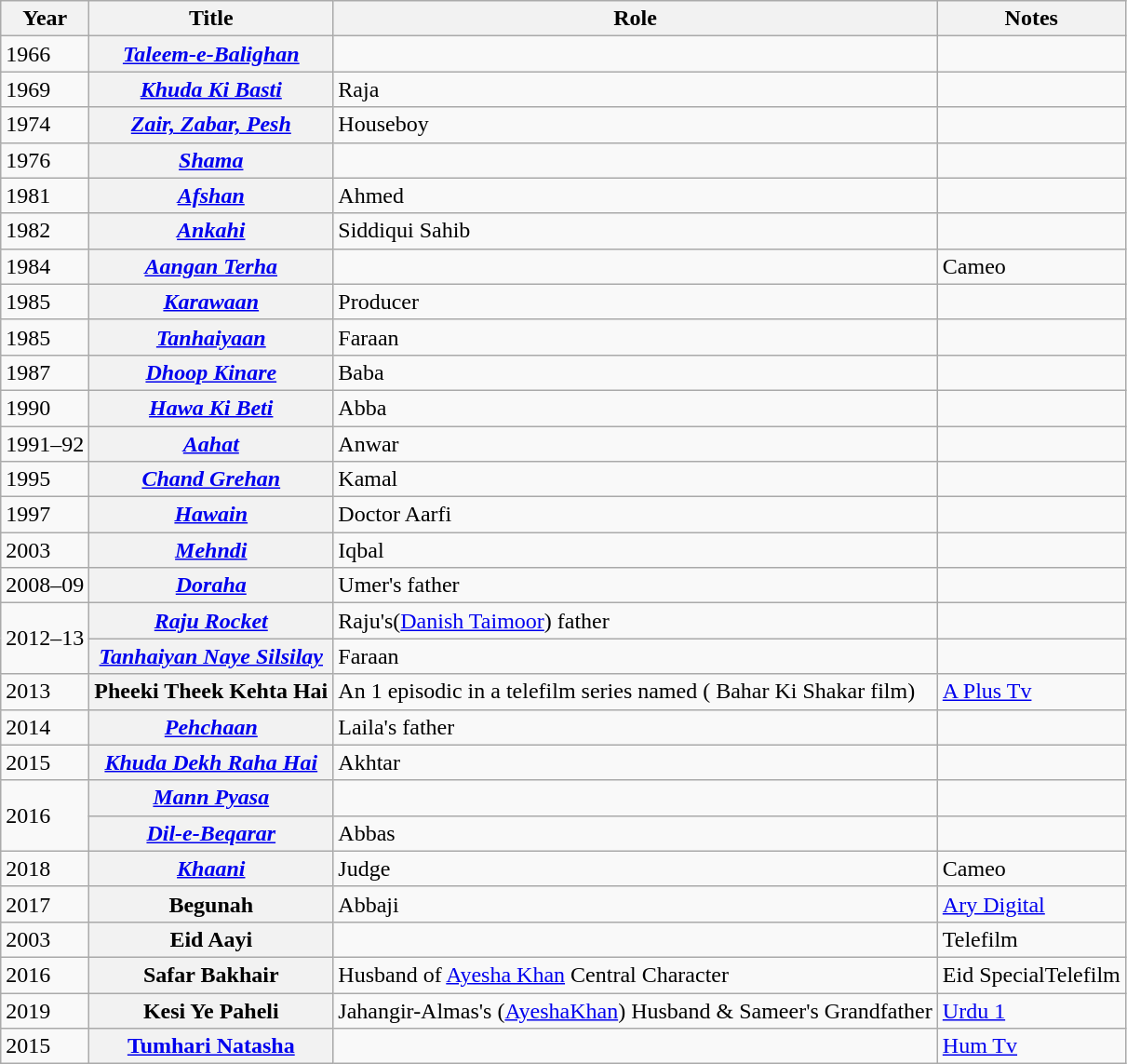<table class="wikitable plainrowheaders">
<tr>
<th>Year</th>
<th>Title</th>
<th>Role</th>
<th>Notes</th>
</tr>
<tr>
<td>1966</td>
<th scope="row"><em><a href='#'>Taleem-e-Balighan</a></em></th>
<td></td>
<td></td>
</tr>
<tr>
<td>1969</td>
<th scope="row"><em><a href='#'>Khuda Ki Basti</a></em></th>
<td>Raja</td>
<td></td>
</tr>
<tr>
<td>1974</td>
<th scope="row"><em><a href='#'>Zair, Zabar, Pesh</a></em></th>
<td>Houseboy</td>
<td></td>
</tr>
<tr>
<td>1976</td>
<th scope="row"><em><a href='#'>Shama</a></em></th>
<td></td>
<td></td>
</tr>
<tr>
<td>1981</td>
<th scope="row"><em><a href='#'>Afshan</a></em></th>
<td>Ahmed</td>
<td></td>
</tr>
<tr>
<td>1982</td>
<th scope="row"><em><a href='#'>Ankahi</a></em></th>
<td>Siddiqui Sahib</td>
<td></td>
</tr>
<tr>
<td>1984</td>
<th scope="row"><em><a href='#'>Aangan Terha</a></em></th>
<td></td>
<td>Cameo</td>
</tr>
<tr>
<td>1985</td>
<th scope="row"><em><a href='#'>Karawaan</a></em></th>
<td>Producer</td>
<td></td>
</tr>
<tr>
<td>1985</td>
<th scope="row"><em><a href='#'>Tanhaiyaan</a></em></th>
<td>Faraan</td>
<td></td>
</tr>
<tr>
<td>1987</td>
<th scope="row"><em><a href='#'>Dhoop Kinare</a></em></th>
<td>Baba</td>
<td></td>
</tr>
<tr>
<td>1990</td>
<th scope="row"><em><a href='#'>Hawa Ki Beti</a></em></th>
<td>Abba</td>
<td></td>
</tr>
<tr>
<td>1991–92</td>
<th scope="row"><em><a href='#'>Aahat</a></em></th>
<td>Anwar</td>
<td></td>
</tr>
<tr>
<td>1995</td>
<th scope="row"><em><a href='#'>Chand Grehan</a></em></th>
<td>Kamal</td>
<td></td>
</tr>
<tr>
<td>1997</td>
<th scope="row"><em><a href='#'>Hawain</a></em></th>
<td>Doctor Aarfi</td>
<td></td>
</tr>
<tr>
<td>2003</td>
<th scope="row"><em><a href='#'>Mehndi</a></em></th>
<td>Iqbal</td>
<td></td>
</tr>
<tr>
<td>2008–09</td>
<th scope="row"><em><a href='#'>Doraha</a></em></th>
<td>Umer's father</td>
<td></td>
</tr>
<tr>
<td rowspan="2">2012–13</td>
<th scope="row"><em><a href='#'>Raju Rocket</a></em></th>
<td>Raju's(<a href='#'>Danish Taimoor</a>) father</td>
<td></td>
</tr>
<tr>
<th scope="row"><em><a href='#'>Tanhaiyan Naye Silsilay</a></em></th>
<td>Faraan</td>
<td></td>
</tr>
<tr>
<td>2013</td>
<th>Pheeki Theek Kehta Hai</th>
<td>An 1 episodic in a telefilm series named ( Bahar Ki Shakar film)</td>
<td><a href='#'>A Plus Tv</a></td>
</tr>
<tr>
<td>2014</td>
<th scope="row"><em><a href='#'>Pehchaan</a></em></th>
<td>Laila's father</td>
<td></td>
</tr>
<tr>
<td>2015</td>
<th scope="row"><em><a href='#'>Khuda Dekh Raha Hai</a></em></th>
<td>Akhtar</td>
<td></td>
</tr>
<tr>
<td rowspan="2">2016</td>
<th scope="row"><em><a href='#'>Mann Pyasa</a></em></th>
<td></td>
<td></td>
</tr>
<tr>
<th scope="row"><em><a href='#'>Dil-e-Beqarar</a></em></th>
<td>Abbas</td>
<td></td>
</tr>
<tr>
<td>2018</td>
<th scope="row"><em><a href='#'>Khaani</a></em></th>
<td>Judge</td>
<td>Cameo</td>
</tr>
<tr>
<td>2017</td>
<th>Begunah</th>
<td>Abbaji</td>
<td><a href='#'>Ary Digital</a></td>
</tr>
<tr>
<td>2003</td>
<th>Eid Aayi</th>
<td></td>
<td>Telefilm</td>
</tr>
<tr>
<td>2016</td>
<th>Safar Bakhair</th>
<td>Husband of <a href='#'>Ayesha Khan</a> Central Character</td>
<td>Eid SpecialTelefilm</td>
</tr>
<tr>
<td>2019</td>
<th>Kesi Ye Paheli</th>
<td>Jahangir-Almas's (<a href='#'>AyeshaKhan</a>) Husband & Sameer's Grandfather</td>
<td><a href='#'>Urdu 1</a></td>
</tr>
<tr>
<td>2015</td>
<th><a href='#'>Tumhari Natasha</a></th>
<td></td>
<td><a href='#'>Hum Tv</a></td>
</tr>
</table>
